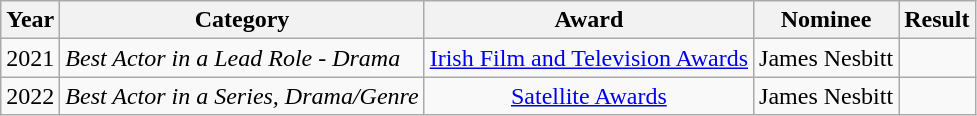<table class="wikitable">
<tr>
<th>Year</th>
<th>Category</th>
<th>Award</th>
<th>Nominee</th>
<th>Result</th>
</tr>
<tr>
<td>2021</td>
<td><em>Best Actor in a Lead Role - Drama</em></td>
<td rowspan="1" align="center"><a href='#'>Irish Film and Television Awards</a></td>
<td rowspan="1" align="center">James Nesbitt</td>
<td></td>
</tr>
<tr>
<td>2022</td>
<td><em>Best Actor in a Series, Drama/Genre</em></td>
<td align="center"><a href='#'>Satellite Awards</a></td>
<td rowspan="1" align="center">James Nesbitt</td>
<td></td>
</tr>
</table>
